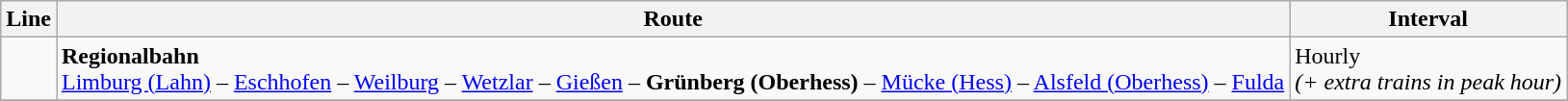<table class="wikitable">
<tr>
<th>Line</th>
<th>Route</th>
<th>Interval</th>
</tr>
<tr>
<td></td>
<td><strong>Regionalbahn</strong><br><a href='#'>Limburg (Lahn)</a> – <a href='#'>Eschhofen</a> – <a href='#'>Weilburg</a> – <a href='#'>Wetzlar</a> – <a href='#'>Gießen</a> – <strong>Grünberg (Oberhess)</strong> – <a href='#'>Mücke (Hess)</a> – <a href='#'>Alsfeld (Oberhess)</a> – <a href='#'>Fulda</a></td>
<td>Hourly<br> <em>(+ extra trains in peak hour)</em></td>
</tr>
<tr>
</tr>
</table>
